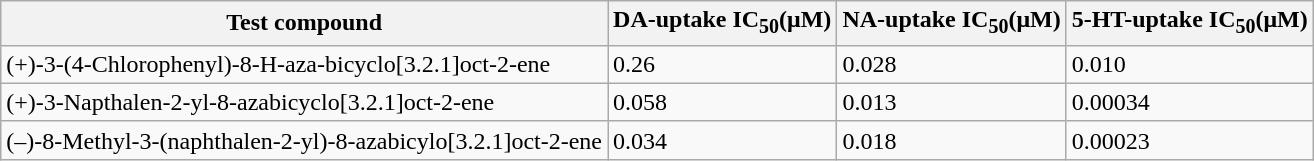<table class="wikitable">
<tr>
<th>Test compound</th>
<th>DA-uptake IC<sub>50</sub>(μM)</th>
<th>NA-uptake IC<sub>50</sub>(μM)</th>
<th>5-HT-uptake IC<sub>50</sub>(μM)</th>
</tr>
<tr>
<td>(+)-3-(4-Chlorophenyl)-8-H-aza-bicyclo[3.2.1]oct-2-ene</td>
<td>0.26</td>
<td>0.028</td>
<td>0.010</td>
</tr>
<tr>
<td>(+)-3-Napthalen-2-yl-8-azabicyclo[3.2.1]oct-2-ene</td>
<td>0.058</td>
<td>0.013</td>
<td>0.00034</td>
</tr>
<tr>
<td>(–)-8-Methyl-3-(naphthalen-2-yl)-8-azabicylo[3.2.1]oct-2-ene</td>
<td>0.034</td>
<td>0.018</td>
<td>0.00023</td>
</tr>
</table>
